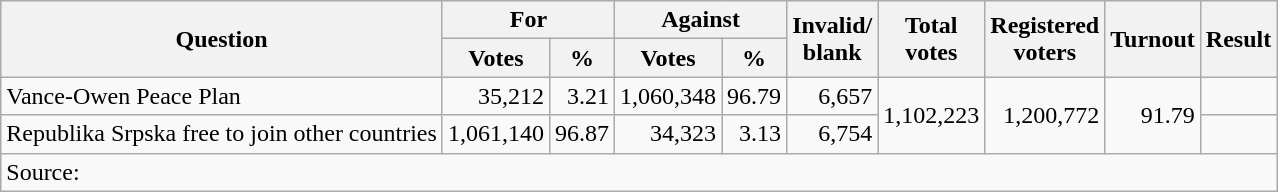<table class=wikitable style=text-align:right>
<tr>
<th rowspan=2>Question</th>
<th colspan=2>For</th>
<th colspan=2>Against</th>
<th rowspan=2>Invalid/<br>blank</th>
<th rowspan=2>Total<br>votes</th>
<th rowspan=2>Registered<br>voters</th>
<th rowspan=2>Turnout</th>
<th rowspan=2>Result</th>
</tr>
<tr>
<th>Votes</th>
<th>%</th>
<th>Votes</th>
<th>%</th>
</tr>
<tr>
<td align=left>Vance-Owen Peace Plan</td>
<td>35,212</td>
<td>3.21</td>
<td>1,060,348</td>
<td>96.79</td>
<td>6,657</td>
<td rowspan=2>1,102,223</td>
<td rowspan=2>1,200,772</td>
<td rowspan=2>91.79</td>
<td></td>
</tr>
<tr>
<td align=left>Republika Srpska free to join other countries</td>
<td>1,061,140</td>
<td>96.87</td>
<td>34,323</td>
<td>3.13</td>
<td>6,754</td>
<td></td>
</tr>
<tr>
<td colspan=10 align=left>Source: </td>
</tr>
</table>
